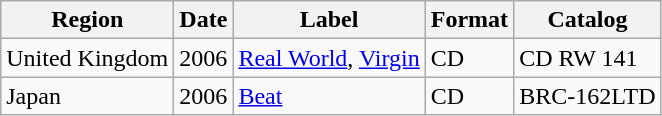<table class="wikitable">
<tr>
<th>Region</th>
<th>Date</th>
<th>Label</th>
<th>Format</th>
<th>Catalog</th>
</tr>
<tr>
<td>United Kingdom</td>
<td>2006</td>
<td><a href='#'>Real World</a>, <a href='#'>Virgin</a></td>
<td>CD</td>
<td>CD RW 141</td>
</tr>
<tr>
<td>Japan</td>
<td>2006</td>
<td><a href='#'>Beat</a></td>
<td>CD</td>
<td>BRC-162LTD</td>
</tr>
</table>
